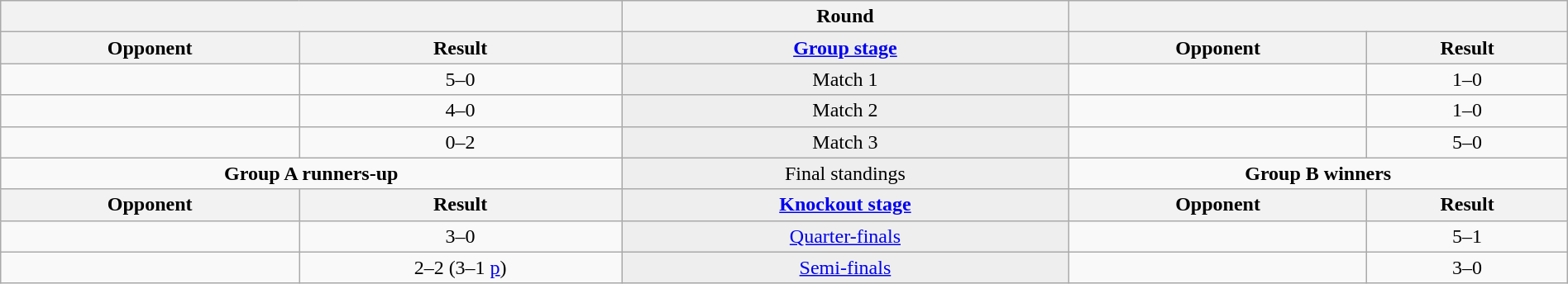<table class="wikitable" style="width:100%; text-align:center;">
<tr>
<th colspan=2 style="width:1*"></th>
<th>Round</th>
<th colspan=2 style="width:1*"></th>
</tr>
<tr>
<th>Opponent</th>
<th>Result</th>
<td style="background:#eeeeee;"><strong><a href='#'>Group stage</a></strong></td>
<th>Opponent</th>
<th>Result</th>
</tr>
<tr>
<td align=left></td>
<td>5–0</td>
<td style="background:#eeeeee;">Match 1</td>
<td align=left></td>
<td>1–0</td>
</tr>
<tr>
<td align=left></td>
<td>4–0</td>
<td style="background:#eeeeee;">Match 2</td>
<td align=left></td>
<td>1–0</td>
</tr>
<tr>
<td align=left></td>
<td>0–2</td>
<td style="background:#eeeeee;">Match 3</td>
<td align=left></td>
<td>5–0</td>
</tr>
<tr>
<td colspan="2" style="text-align:center;"><strong>Group A runners-up</strong><br><div></div></td>
<td style="background:#eeeeee;">Final standings</td>
<td colspan="2" style="text-align:center;"><strong>Group B winners</strong><br><div></div></td>
</tr>
<tr>
<th>Opponent</th>
<th>Result</th>
<td style="background:#eeeeee;"><strong><a href='#'>Knockout stage</a></strong></td>
<th>Opponent</th>
<th>Result</th>
</tr>
<tr>
<td align=left></td>
<td>3–0</td>
<td style="background:#eeeeee;"><a href='#'>Quarter-finals</a></td>
<td align=left></td>
<td>5–1</td>
</tr>
<tr>
<td align=left></td>
<td>2–2 (3–1 <a href='#'>p</a>)</td>
<td style="background:#eeeeee;"><a href='#'>Semi-finals</a></td>
<td align=left></td>
<td>3–0</td>
</tr>
</table>
